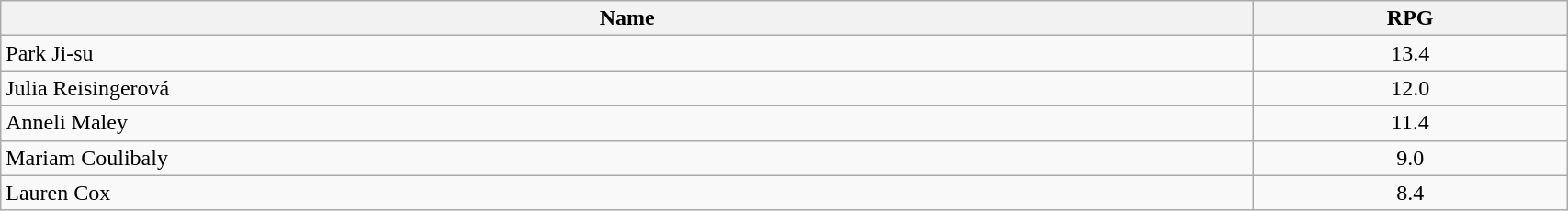<table class=wikitable width="90%">
<tr>
<th width="80%">Name</th>
<th width="20%">RPG</th>
</tr>
<tr>
<td> Park Ji-su</td>
<td align=center>13.4</td>
</tr>
<tr>
<td> Julia Reisingerová</td>
<td align=center>12.0</td>
</tr>
<tr>
<td> Anneli Maley</td>
<td align=center>11.4</td>
</tr>
<tr>
<td> Mariam Coulibaly</td>
<td align=center>9.0</td>
</tr>
<tr>
<td> Lauren Cox</td>
<td align=center>8.4</td>
</tr>
</table>
